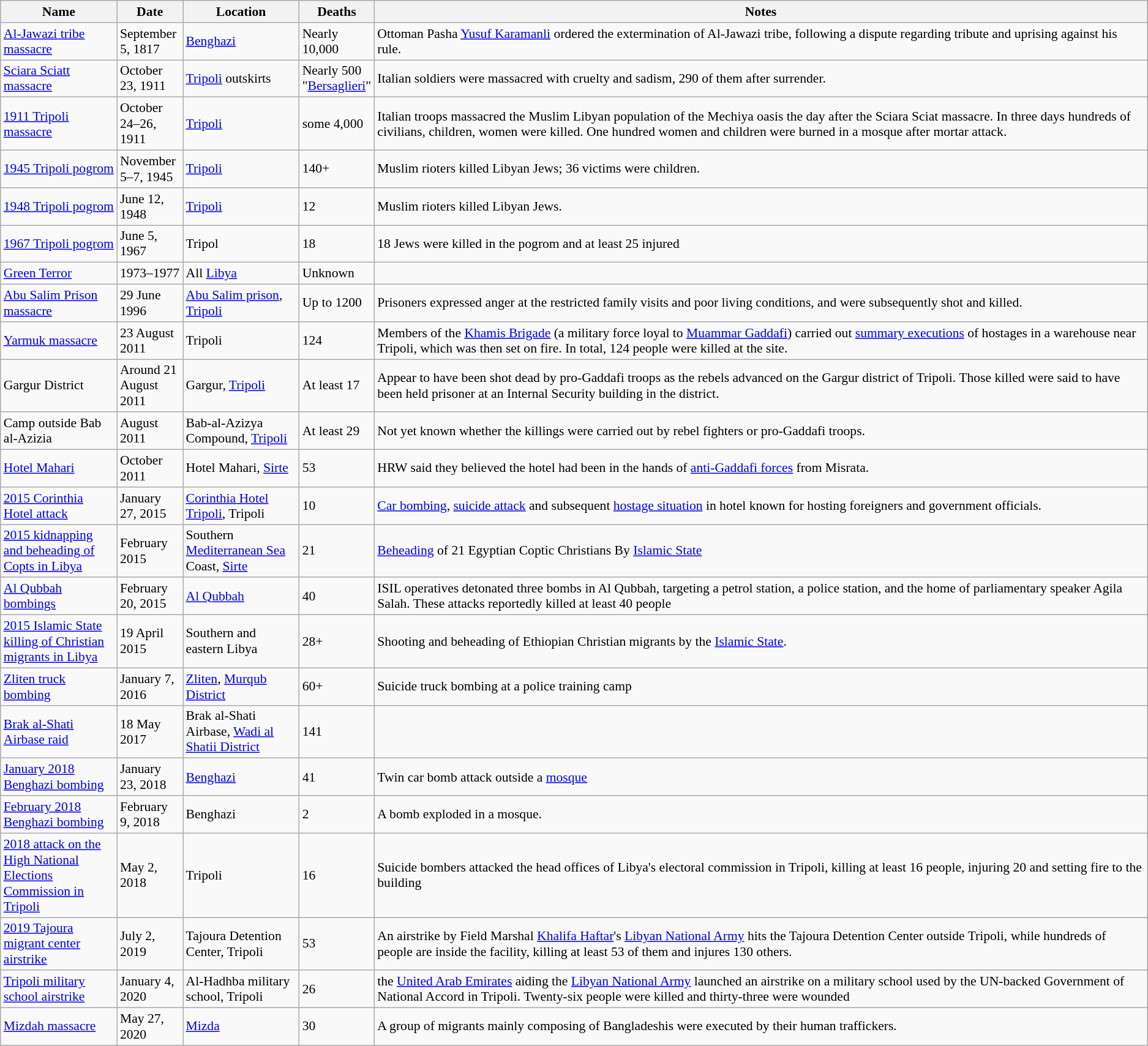<table class="sortable wikitable" style="font-size:90%;">
<tr>
<th style="width:120px;">Name</th>
<th style="width:65px;">Date</th>
<th style="width:120px;">Location</th>
<th style="width:75px;">Deaths</th>
<th class="unsortable">Notes</th>
</tr>
<tr>
<td><a href='#'>Al-Jawazi tribe massacre</a></td>
<td>September 5, 1817</td>
<td><a href='#'>Benghazi</a></td>
<td>Nearly 10,000</td>
<td>Ottoman Pasha <a href='#'>Yusuf Karamanli</a> ordered the extermination of Al-Jawazi tribe, following a dispute regarding tribute and uprising against his rule.</td>
</tr>
<tr>
<td><a href='#'>Sciara Sciatt massacre</a></td>
<td>October 23, 1911</td>
<td><a href='#'>Tripoli</a> outskirts</td>
<td>Nearly 500 "<a href='#'>Bersaglieri</a>"</td>
<td>Italian soldiers were massacred with cruelty and sadism, 290 of them after surrender.</td>
</tr>
<tr>
<td><a href='#'>1911 Tripoli massacre</a></td>
<td>October 24–26, 1911</td>
<td><a href='#'>Tripoli</a></td>
<td>some 4,000</td>
<td>Italian troops massacred the Muslim Libyan population of the Mechiya oasis the day after the Sciara Sciat massacre. In three days hundreds of civilians, children, women were killed. One hundred women and children were burned in a mosque after mortar attack.</td>
</tr>
<tr>
<td><a href='#'>1945 Tripoli pogrom</a></td>
<td>November 5–7, 1945</td>
<td><a href='#'>Tripoli</a></td>
<td>140+</td>
<td>Muslim rioters killed Libyan Jews; 36 victims were children.</td>
</tr>
<tr>
<td><a href='#'>1948 Tripoli pogrom</a></td>
<td>June 12, 1948</td>
<td><a href='#'>Tripoli</a></td>
<td>12</td>
<td>Muslim rioters killed Libyan Jews.</td>
</tr>
<tr>
<td><a href='#'>1967 Tripoli pogrom</a></td>
<td>June 5, 1967</td>
<td>Tripol</td>
<td>18</td>
<td>18 Jews were killed in the pogrom and at least 25 injured</td>
</tr>
<tr>
<td><a href='#'>Green Terror</a></td>
<td>1973–1977</td>
<td>All <a href='#'>Libya</a></td>
<td>Unknown</td>
<td></td>
</tr>
<tr>
<td><a href='#'>Abu Salim Prison massacre</a></td>
<td>29 June 1996</td>
<td><a href='#'>Abu Salim prison</a>, <a href='#'>Tripoli</a></td>
<td>Up to 1200 </td>
<td>Prisoners expressed anger at the restricted family visits and poor living conditions, and were subsequently shot and killed.</td>
</tr>
<tr>
<td><a href='#'>Yarmuk massacre</a></td>
<td>23 August 2011</td>
<td>Tripoli</td>
<td>124</td>
<td>Members of the <a href='#'>Khamis Brigade</a> (a military force loyal to <a href='#'>Muammar Gaddafi</a>) carried out <a href='#'>summary executions</a> of hostages in a warehouse near Tripoli, which was then set on fire. In total, 124 people were killed at the site.</td>
</tr>
<tr>
<td>Gargur District</td>
<td>Around 21 August 2011</td>
<td>Gargur, <a href='#'>Tripoli</a></td>
<td>At least 17</td>
<td>Appear to have been shot dead by pro-Gaddafi troops as the rebels advanced on the Gargur district of Tripoli. Those killed were said to have been held prisoner at an Internal Security building in the district.</td>
</tr>
<tr>
<td>Camp outside Bab al-Azizia</td>
<td>August 2011</td>
<td>Bab-al-Azizya Compound, <a href='#'>Tripoli</a></td>
<td>At least 29</td>
<td>Not yet known whether the killings were carried out by rebel fighters or pro-Gaddafi troops.</td>
</tr>
<tr>
<td><a href='#'>Hotel Mahari</a></td>
<td>October 2011</td>
<td>Hotel Mahari, <a href='#'>Sirte</a></td>
<td>53</td>
<td>HRW said they believed the hotel had been in the hands of <a href='#'>anti-Gaddafi forces</a> from Misrata.</td>
</tr>
<tr>
<td><a href='#'>2015 Corinthia Hotel attack</a></td>
<td>January 27, 2015</td>
<td><a href='#'>Corinthia Hotel Tripoli</a>, Tripoli</td>
<td>10</td>
<td><a href='#'>Car bombing</a>, <a href='#'>suicide attack</a> and subsequent <a href='#'>hostage situation</a> in hotel known for hosting foreigners and government officials.</td>
</tr>
<tr>
<td><a href='#'>2015 kidnapping and beheading of Copts in Libya</a></td>
<td>February 2015</td>
<td>Southern <a href='#'>Mediterranean Sea</a> Coast, <a href='#'>Sirte</a></td>
<td>21</td>
<td><a href='#'>Beheading</a> of 21 Egyptian Coptic Christians By <a href='#'>Islamic State</a></td>
</tr>
<tr>
<td><a href='#'>Al Qubbah bombings</a></td>
<td>February 20, 2015</td>
<td><a href='#'>Al Qubbah</a></td>
<td>40</td>
<td>ISIL operatives detonated three bombs in Al Qubbah, targeting a petrol station, a police station, and the home of parliamentary speaker Agila Salah. These attacks reportedly killed at least 40 people</td>
</tr>
<tr>
<td><a href='#'>2015 Islamic State killing of Christian migrants in Libya</a></td>
<td>19 April 2015</td>
<td>Southern and eastern Libya</td>
<td>28+</td>
<td>Shooting and beheading of Ethiopian Christian migrants by the <a href='#'>Islamic State</a>.</td>
</tr>
<tr>
<td><a href='#'>Zliten truck bombing</a></td>
<td>January 7, 2016</td>
<td><a href='#'>Zliten</a>, <a href='#'>Murqub District</a></td>
<td>60+</td>
<td>Suicide truck bombing at a police training camp</td>
</tr>
<tr>
<td><a href='#'>Brak al-Shati Airbase raid</a></td>
<td>18 May 2017</td>
<td>Brak al-Shati Airbase, <a href='#'>Wadi al Shatii District</a></td>
<td>141</td>
<td></td>
</tr>
<tr>
<td><a href='#'>January 2018 Benghazi bombing</a></td>
<td>January 23, 2018</td>
<td><a href='#'>Benghazi</a></td>
<td>41</td>
<td>Twin car bomb attack outside a <a href='#'>mosque</a></td>
</tr>
<tr>
<td><a href='#'>February 2018 Benghazi bombing</a></td>
<td>February 9, 2018</td>
<td>Benghazi</td>
<td>2</td>
<td>A bomb exploded in a mosque.</td>
</tr>
<tr>
<td><a href='#'>2018 attack on the High National Elections Commission in Tripoli</a></td>
<td>May 2, 2018</td>
<td>Tripoli</td>
<td>16</td>
<td>Suicide bombers attacked the head offices of Libya's electoral commission in Tripoli, killing at least 16 people, injuring 20 and setting fire to the building</td>
</tr>
<tr>
<td><a href='#'>2019 Tajoura migrant center airstrike</a></td>
<td>July 2, 2019</td>
<td>Tajoura Detention Center, Tripoli</td>
<td>53</td>
<td>An airstrike by Field Marshal <a href='#'>Khalifa Haftar</a>'s <a href='#'>Libyan National Army</a> hits the Tajoura Detention Center outside Tripoli, while hundreds of people are inside the facility, killing at least 53 of them and injures 130 others.</td>
</tr>
<tr>
<td><a href='#'>Tripoli military school airstrike</a></td>
<td>January 4, 2020</td>
<td>Al-Hadhba military school, Tripoli</td>
<td>26</td>
<td>the <a href='#'>United Arab Emirates</a> aiding the <a href='#'>Libyan National Army</a> launched an airstrike on a military school used by the UN-backed Government of National Accord in Tripoli. Twenty-six people were killed and thirty-three were wounded</td>
</tr>
<tr>
<td><a href='#'>Mizdah massacre</a></td>
<td>May 27, 2020</td>
<td><a href='#'>Mizda</a></td>
<td>30</td>
<td>A group of migrants mainly composing of Bangladeshis were executed by their human traffickers.</td>
</tr>
</table>
